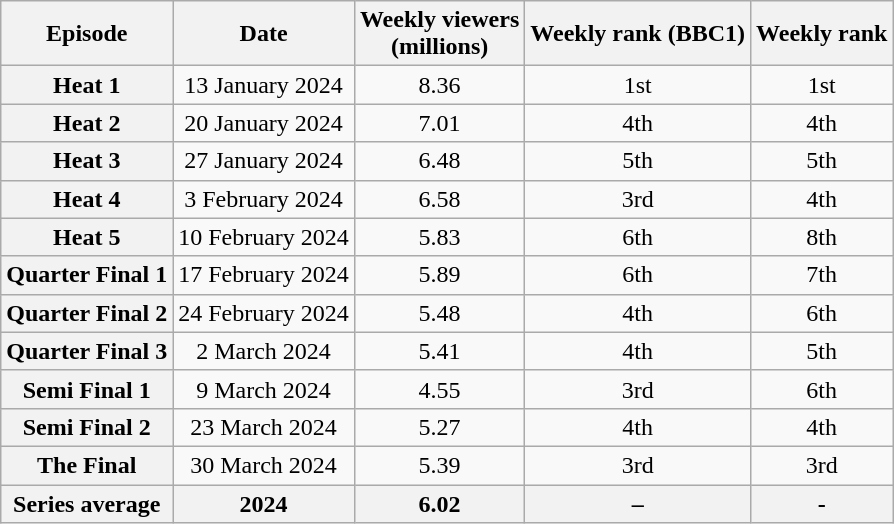<table class="wikitable sortable" style="text-align:center">
<tr>
<th>Episode</th>
<th>Date</th>
<th>Weekly viewers<br>(millions)</th>
<th>Weekly rank (BBC1)</th>
<th>Weekly rank</th>
</tr>
<tr>
<th>Heat 1</th>
<td>13 January 2024</td>
<td>8.36</td>
<td>1st</td>
<td>1st</td>
</tr>
<tr>
<th>Heat 2</th>
<td>20 January 2024</td>
<td>7.01</td>
<td>4th</td>
<td>4th</td>
</tr>
<tr>
<th>Heat 3</th>
<td>27 January 2024</td>
<td>6.48</td>
<td>5th</td>
<td>5th</td>
</tr>
<tr>
<th>Heat 4</th>
<td>3 February 2024</td>
<td>6.58</td>
<td>3rd</td>
<td>4th</td>
</tr>
<tr>
<th>Heat 5</th>
<td>10 February 2024</td>
<td>5.83</td>
<td>6th</td>
<td>8th</td>
</tr>
<tr>
<th>Quarter Final 1</th>
<td>17 February 2024</td>
<td>5.89</td>
<td>6th</td>
<td>7th</td>
</tr>
<tr>
<th>Quarter Final 2</th>
<td>24 February 2024</td>
<td>5.48</td>
<td>4th</td>
<td>6th</td>
</tr>
<tr>
<th>Quarter Final 3</th>
<td>2 March 2024</td>
<td>5.41</td>
<td>4th</td>
<td>5th</td>
</tr>
<tr>
<th>Semi Final 1</th>
<td>9 March 2024</td>
<td>4.55</td>
<td>3rd</td>
<td>6th</td>
</tr>
<tr>
<th>Semi Final 2</th>
<td>23 March 2024</td>
<td>5.27</td>
<td>4th</td>
<td>4th</td>
</tr>
<tr>
<th>The Final</th>
<td>30 March 2024</td>
<td>5.39</td>
<td>3rd</td>
<td>3rd</td>
</tr>
<tr>
<th>Series average</th>
<th>2024</th>
<th>6.02</th>
<th>–</th>
<th>-</th>
</tr>
</table>
